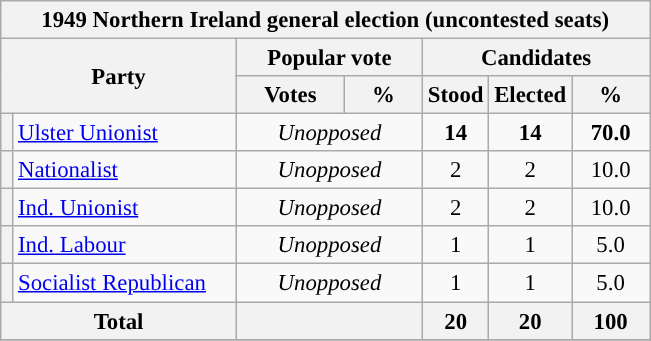<table class="wikitable" style="font-size:95%">
<tr>
<th colspan="16" style="background-color:#f2f2f2">1949 Northern Ireland general election (uncontested seats)</th>
</tr>
<tr style="vertical-align:center;">
<th style="width:150px;" "vertical-align:center;" rowspan="2" colspan="2">Party</th>
<th colspan="2" style="width: 30px">Popular vote</th>
<th colspan="3" style="width: 30px">Candidates</th>
</tr>
<tr>
<th style="width:65px;">Votes</th>
<th style="width:45px;">%</th>
<th>Stood</th>
<th>Elected</th>
<th style="width:45px;">%</th>
</tr>
<tr>
<th style="background-color: "></th>
<td><a href='#'>Ulster Unionist</a></td>
<td align="center" colspan="2"><em>Unopposed</em></td>
<td align="center"><strong>14</strong></td>
<td align="center"><strong>14</strong></td>
<td align="center"><strong>70.0</strong></td>
</tr>
<tr>
<th style="background-color: "></th>
<td><a href='#'>Nationalist</a></td>
<td align="center" colspan="2"><em>Unopposed</em></td>
<td align="center">2</td>
<td align="center">2</td>
<td align="center">10.0</td>
</tr>
<tr>
<th style="background-color: "></th>
<td><a href='#'>Ind. Unionist</a></td>
<td align="center" colspan="2"><em>Unopposed</em></td>
<td align="center">2</td>
<td align="center">2</td>
<td align="center">10.0</td>
</tr>
<tr>
<th style="background-color: "></th>
<td><a href='#'>Ind. Labour</a></td>
<td align="center" colspan="2"><em>Unopposed</em></td>
<td align="center">1</td>
<td align="center">1</td>
<td align="center">5.0</td>
</tr>
<tr>
<th style="background-color: "></th>
<td><a href='#'>Socialist Republican</a></td>
<td align="center" colspan="2"><em>Unopposed</em></td>
<td align="center">1</td>
<td align="center">1</td>
<td align="center">5.0</td>
</tr>
<tr>
<th style="width:150px;" "vertical-align:center;" colspan="2">Total</th>
<th align="center" colspan="2"></th>
<th align="center">20</th>
<th align="center">20</th>
<th align="center">100</th>
</tr>
<tr>
</tr>
</table>
